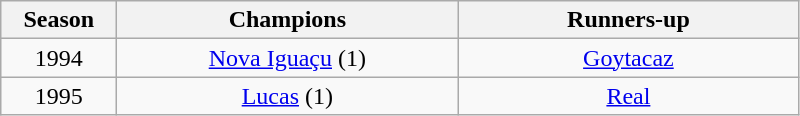<table class="wikitable" style="text-align:center; margin-left:1em;">
<tr>
<th style="width:70px">Season</th>
<th style="width:220px">Champions</th>
<th style="width:220px">Runners-up</th>
</tr>
<tr>
<td>1994</td>
<td><a href='#'>Nova Iguaçu</a> (1)</td>
<td><a href='#'>Goytacaz</a></td>
</tr>
<tr>
<td>1995</td>
<td><a href='#'>Lucas</a> (1)</td>
<td><a href='#'>Real</a></td>
</tr>
</table>
